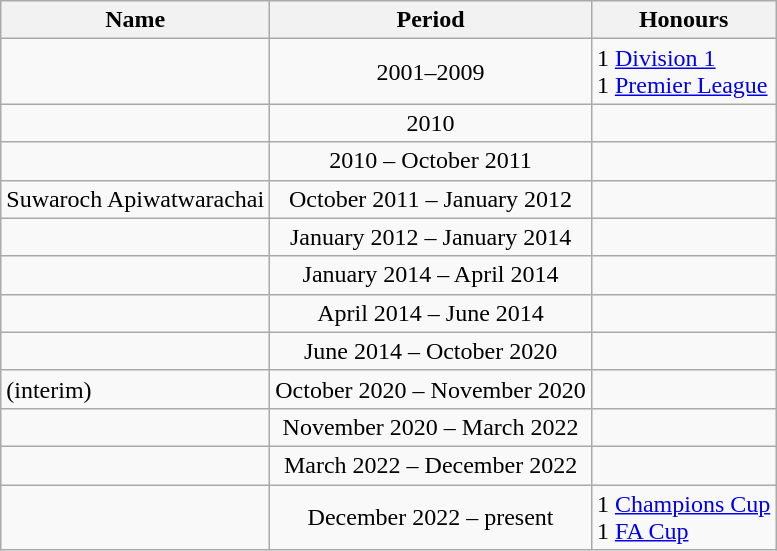<table class="wikitable">
<tr>
<th>Name</th>
<th>Period</th>
<th>Honours</th>
</tr>
<tr>
<td> </td>
<td align="center">2001–2009</td>
<td>1 <a href='#'>Division 1</a> <br>1 <a href='#'>Premier League</a></td>
</tr>
<tr>
<td> </td>
<td align="center">2010</td>
<td></td>
</tr>
<tr>
<td> </td>
<td align="center">2010 – October 2011</td>
<td></td>
</tr>
<tr>
<td> Suwaroch Apiwatwarachai</td>
<td align="center">October 2011 – January 2012</td>
<td></td>
</tr>
<tr>
<td> </td>
<td align="center">January 2012 – January 2014</td>
<td></td>
</tr>
<tr>
<td> </td>
<td align="center">January 2014 – April 2014</td>
<td></td>
</tr>
<tr>
<td> </td>
<td align="center">April 2014 – June 2014</td>
<td></td>
</tr>
<tr>
<td> </td>
<td align="center">June 2014 – October 2020</td>
<td></td>
</tr>
<tr>
<td>  (interim)</td>
<td align="center">October 2020 – November 2020</td>
<td></td>
</tr>
<tr>
<td> </td>
<td align="center">November 2020 – March 2022</td>
<td></td>
</tr>
<tr>
<td> </td>
<td align="center">March 2022 – December 2022</td>
<td></td>
</tr>
<tr>
<td> </td>
<td align="center">December 2022 – present</td>
<td>1 <a href='#'>Champions Cup</a> <br>1 <a href='#'>FA Cup</a></td>
</tr>
</table>
